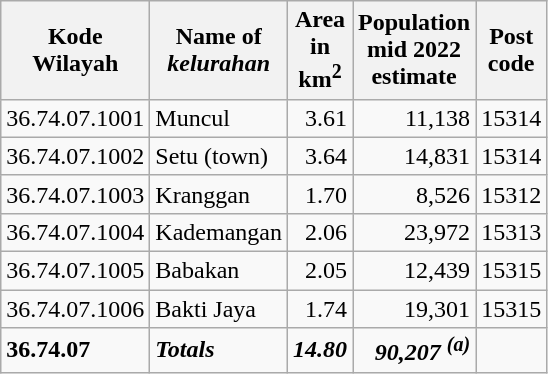<table class="wikitable">
<tr>
<th>Kode <br>Wilayah</th>
<th>Name of <br> <em>kelurahan</em></th>
<th>Area <br>in <br>km<sup>2</sup></th>
<th>Population<br>mid 2022<br>estimate</th>
<th>Post<br>code</th>
</tr>
<tr>
<td>36.74.07.1001</td>
<td>Muncul</td>
<td align="right">3.61</td>
<td align="right">11,138</td>
<td>15314</td>
</tr>
<tr>
<td>36.74.07.1002</td>
<td>Setu (town)</td>
<td align="right">3.64</td>
<td align="right">14,831</td>
<td>15314</td>
</tr>
<tr>
<td>36.74.07.1003</td>
<td>Kranggan</td>
<td align="right">1.70</td>
<td align="right">8,526</td>
<td>15312</td>
</tr>
<tr>
<td>36.74.07.1004</td>
<td>Kademangan</td>
<td align="right">2.06</td>
<td align="right">23,972</td>
<td>15313</td>
</tr>
<tr>
<td>36.74.07.1005</td>
<td>Babakan</td>
<td align="right">2.05</td>
<td align="right">12,439</td>
<td>15315</td>
</tr>
<tr>
<td>36.74.07.1006</td>
<td>Bakti Jaya</td>
<td align="right">1.74</td>
<td align="right">19,301</td>
<td>15315</td>
</tr>
<tr>
<td><strong>36.74.07</strong></td>
<td><strong><em>Totals</em></strong></td>
<td align="right"><strong><em>14.80</em></strong></td>
<td align="right"><strong><em>90,207 <sup>(a)</sup></em></strong></td>
<td></td>
</tr>
</table>
